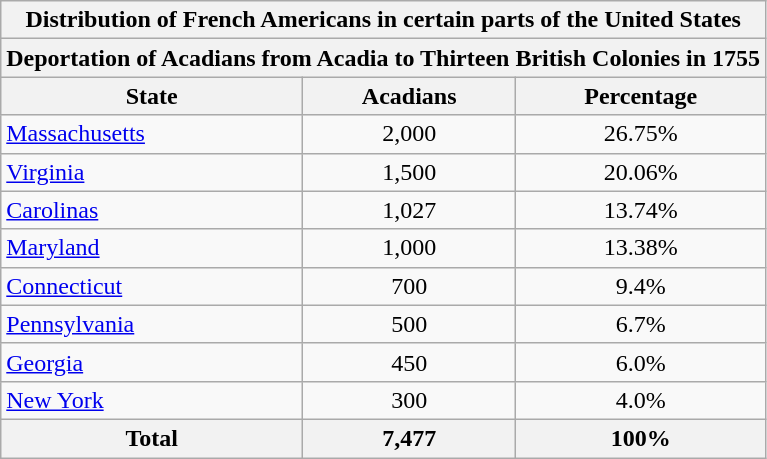<table class=wikitable>
<tr>
<th colspan = 6>Distribution of French Americans in certain parts of the United States</th>
</tr>
<tr>
<th colspan = 6>Deportation of Acadians from Acadia to Thirteen British Colonies in 1755</th>
</tr>
<tr>
<th>State</th>
<th>Acadians</th>
<th>Percentage</th>
</tr>
<tr>
<td><a href='#'>Massachusetts</a></td>
<td style="text-align:center;">2,000</td>
<td style="text-align:center;">26.75%</td>
</tr>
<tr>
<td><a href='#'>Virginia</a></td>
<td style="text-align:center;">1,500</td>
<td style="text-align:center;">20.06%</td>
</tr>
<tr>
<td><a href='#'>Carolinas</a></td>
<td style="text-align:center;">1,027</td>
<td style="text-align:center;">13.74%</td>
</tr>
<tr>
<td><a href='#'>Maryland</a></td>
<td style="text-align:center;">1,000</td>
<td style="text-align:center;">13.38%</td>
</tr>
<tr>
<td><a href='#'>Connecticut</a></td>
<td style="text-align:center;">700</td>
<td style="text-align:center;">9.4%</td>
</tr>
<tr>
<td><a href='#'>Pennsylvania</a></td>
<td style="text-align:center;">500</td>
<td style="text-align:center;">6.7%</td>
</tr>
<tr>
<td><a href='#'>Georgia</a></td>
<td style="text-align:center;">450</td>
<td style="text-align:center;">6.0%</td>
</tr>
<tr>
<td><a href='#'>New York</a></td>
<td style="text-align:center;">300</td>
<td style="text-align:center;">4.0%</td>
</tr>
<tr>
<th>Total</th>
<th style="text-align:center;">7,477</th>
<th style="text-align:center;">100%</th>
</tr>
</table>
